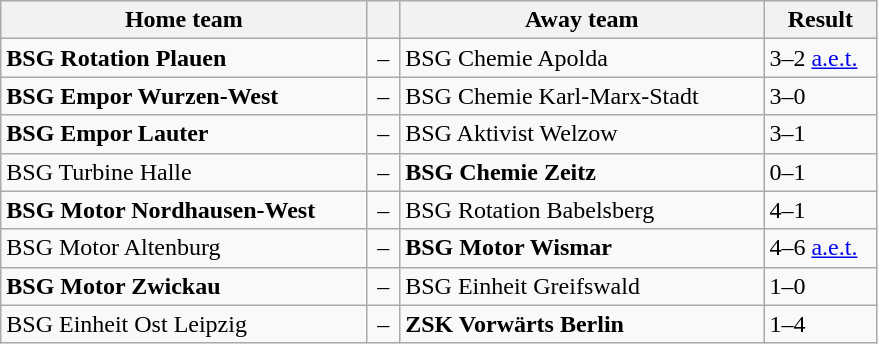<table class="wikitable" style="width:585px;" border="1">
<tr>
<th style="width:250px;" align="left">Home team</th>
<th style="width:15px;"></th>
<th style="width:250px;" align="left">Away team</th>
<th style="width:70px;" align="center;">Result</th>
</tr>
<tr>
<td><strong>BSG Rotation Plauen</strong></td>
<td align="center">–</td>
<td>BSG Chemie Apolda</td>
<td>3–2 <a href='#'>a.e.t.</a></td>
</tr>
<tr>
<td><strong>BSG Empor Wurzen-West</strong></td>
<td align="center">–</td>
<td>BSG Chemie Karl-Marx-Stadt</td>
<td>3–0</td>
</tr>
<tr>
<td><strong>BSG Empor Lauter</strong></td>
<td align="center">–</td>
<td>BSG Aktivist Welzow</td>
<td>3–1</td>
</tr>
<tr>
<td>BSG Turbine Halle</td>
<td align="center">–</td>
<td><strong>BSG Chemie Zeitz</strong></td>
<td>0–1</td>
</tr>
<tr>
<td><strong>BSG Motor Nordhausen-West</strong></td>
<td align="center">–</td>
<td>BSG Rotation Babelsberg</td>
<td>4–1</td>
</tr>
<tr>
<td>BSG Motor Altenburg</td>
<td align="center">–</td>
<td><strong>BSG Motor Wismar</strong></td>
<td>4–6 <a href='#'>a.e.t.</a></td>
</tr>
<tr>
<td><strong>BSG Motor Zwickau</strong></td>
<td align="center">–</td>
<td>BSG Einheit Greifswald</td>
<td>1–0</td>
</tr>
<tr>
<td>BSG Einheit Ost Leipzig</td>
<td align="center">–</td>
<td><strong>ZSK Vorwärts Berlin</strong></td>
<td>1–4</td>
</tr>
</table>
